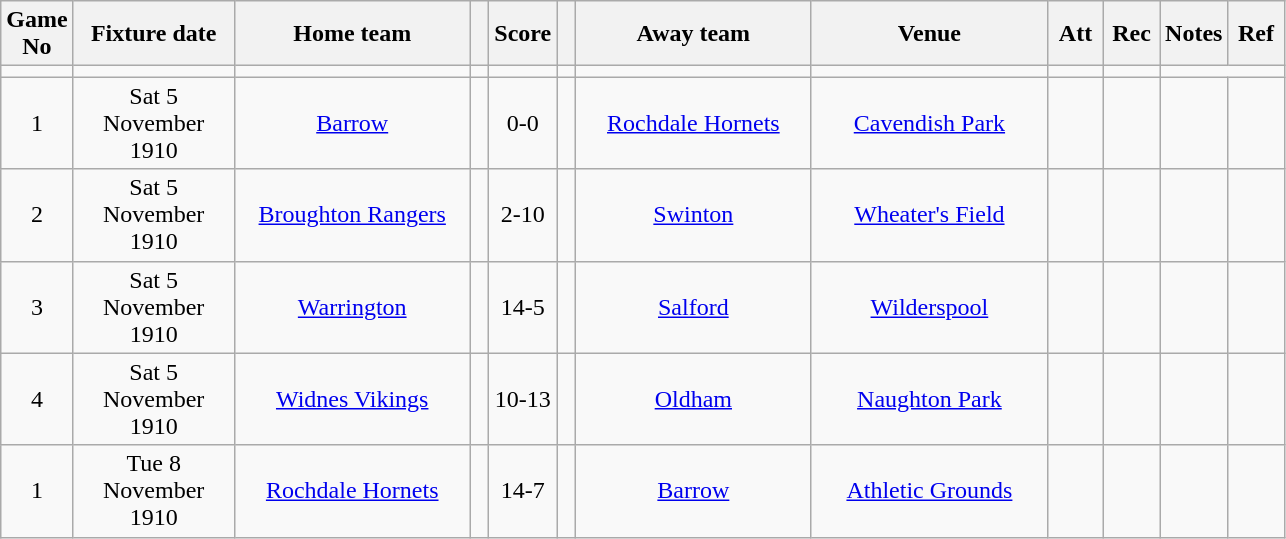<table class="wikitable" style="text-align:center;">
<tr>
<th width=20 abbr="No">Game No</th>
<th width=100 abbr="Date">Fixture date</th>
<th width=150 abbr="Home team">Home team</th>
<th width=5 abbr="space"></th>
<th width=20 abbr="Score">Score</th>
<th width=5 abbr="space"></th>
<th width=150 abbr="Away team">Away team</th>
<th width=150 abbr="Venue">Venue</th>
<th width=30 abbr="Att">Att</th>
<th width=30 abbr="Rec">Rec</th>
<th width=20 abbr="Notes">Notes</th>
<th width=30 abbr="Ref">Ref</th>
</tr>
<tr>
<td></td>
<td></td>
<td></td>
<td></td>
<td></td>
<td></td>
<td></td>
<td></td>
<td></td>
<td></td>
</tr>
<tr>
<td>1</td>
<td>Sat 5 November 1910</td>
<td><a href='#'>Barrow</a></td>
<td></td>
<td>0-0</td>
<td></td>
<td><a href='#'>Rochdale Hornets</a></td>
<td><a href='#'>Cavendish Park</a></td>
<td></td>
<td></td>
<td></td>
<td></td>
</tr>
<tr>
<td>2</td>
<td>Sat 5 November 1910</td>
<td><a href='#'>Broughton Rangers</a></td>
<td></td>
<td>2-10</td>
<td></td>
<td><a href='#'>Swinton</a></td>
<td><a href='#'>Wheater's Field</a></td>
<td></td>
<td></td>
<td></td>
<td></td>
</tr>
<tr>
<td>3</td>
<td>Sat 5 November 1910</td>
<td><a href='#'>Warrington</a></td>
<td></td>
<td>14-5</td>
<td></td>
<td><a href='#'>Salford</a></td>
<td><a href='#'>Wilderspool</a></td>
<td></td>
<td></td>
<td></td>
<td></td>
</tr>
<tr>
<td>4</td>
<td>Sat 5 November 1910</td>
<td><a href='#'>Widnes Vikings</a></td>
<td></td>
<td>10-13</td>
<td></td>
<td><a href='#'>Oldham</a></td>
<td><a href='#'>Naughton Park</a></td>
<td></td>
<td></td>
<td></td>
<td></td>
</tr>
<tr>
<td>1</td>
<td>Tue 8 November 1910</td>
<td><a href='#'>Rochdale Hornets</a></td>
<td></td>
<td>14-7</td>
<td></td>
<td><a href='#'>Barrow</a></td>
<td><a href='#'>Athletic Grounds</a></td>
<td></td>
<td></td>
<td></td>
<td></td>
</tr>
</table>
